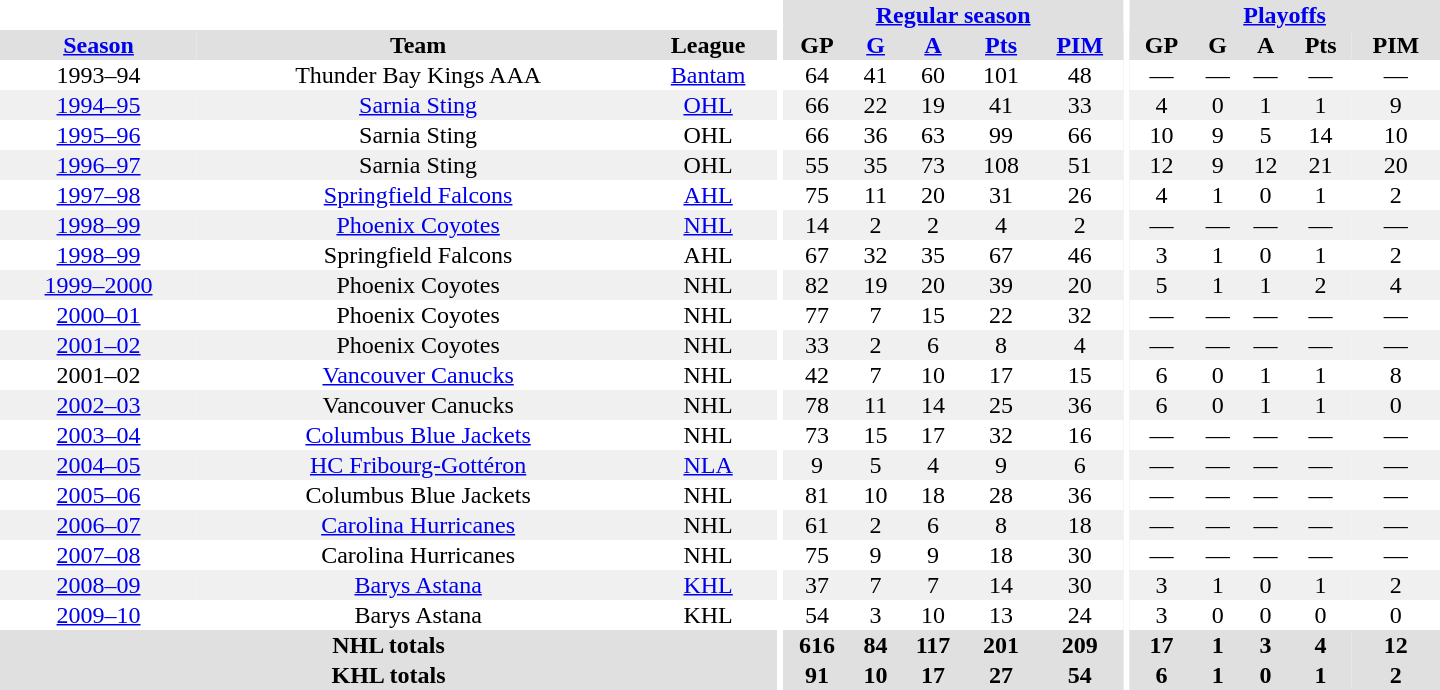<table border="0" cellpadding="1" cellspacing="0" style="text-align:center; width:60em">
<tr bgcolor="#e0e0e0">
<th colspan="3" bgcolor="#ffffff"></th>
<th rowspan="100" bgcolor="#ffffff"></th>
<th colspan="5"><a href='#'>Regular season</a></th>
<th rowspan="100" bgcolor="#ffffff"></th>
<th colspan="5"><a href='#'>Playoffs</a></th>
</tr>
<tr bgcolor="#e0e0e0">
<th><a href='#'>Season</a></th>
<th>Team</th>
<th>League</th>
<th>GP</th>
<th><a href='#'>G</a></th>
<th><a href='#'>A</a></th>
<th><a href='#'>Pts</a></th>
<th><a href='#'>PIM</a></th>
<th>GP</th>
<th>G</th>
<th>A</th>
<th>Pts</th>
<th>PIM</th>
</tr>
<tr>
<td>1993–94</td>
<td>Thunder Bay Kings AAA</td>
<td><a href='#'>Bantam</a></td>
<td>64</td>
<td>41</td>
<td>60</td>
<td>101</td>
<td>48</td>
<td>—</td>
<td>—</td>
<td>—</td>
<td>—</td>
<td>—</td>
</tr>
<tr bgcolor="#f0f0f0">
<td><a href='#'>1994–95</a></td>
<td><a href='#'>Sarnia Sting</a></td>
<td><a href='#'>OHL</a></td>
<td>66</td>
<td>22</td>
<td>19</td>
<td>41</td>
<td>33</td>
<td>4</td>
<td>0</td>
<td>1</td>
<td>1</td>
<td>9</td>
</tr>
<tr>
<td><a href='#'>1995–96</a></td>
<td>Sarnia Sting</td>
<td>OHL</td>
<td>66</td>
<td>36</td>
<td>63</td>
<td>99</td>
<td>66</td>
<td>10</td>
<td>9</td>
<td>5</td>
<td>14</td>
<td>10</td>
</tr>
<tr bgcolor="#f0f0f0">
<td><a href='#'>1996–97</a></td>
<td>Sarnia Sting</td>
<td>OHL</td>
<td>55</td>
<td>35</td>
<td>73</td>
<td>108</td>
<td>51</td>
<td>12</td>
<td>9</td>
<td>12</td>
<td>21</td>
<td>20</td>
</tr>
<tr>
<td><a href='#'>1997–98</a></td>
<td><a href='#'>Springfield Falcons</a></td>
<td><a href='#'>AHL</a></td>
<td>75</td>
<td>11</td>
<td>20</td>
<td>31</td>
<td>26</td>
<td>4</td>
<td>1</td>
<td>0</td>
<td>1</td>
<td>2</td>
</tr>
<tr bgcolor="#f0f0f0">
<td><a href='#'>1998–99</a></td>
<td><a href='#'>Phoenix Coyotes</a></td>
<td><a href='#'>NHL</a></td>
<td>14</td>
<td>2</td>
<td>2</td>
<td>4</td>
<td>2</td>
<td>—</td>
<td>—</td>
<td>—</td>
<td>—</td>
<td>—</td>
</tr>
<tr>
<td><a href='#'>1998–99</a></td>
<td>Springfield Falcons</td>
<td>AHL</td>
<td>67</td>
<td>32</td>
<td>35</td>
<td>67</td>
<td>46</td>
<td>3</td>
<td>1</td>
<td>0</td>
<td>1</td>
<td>2</td>
</tr>
<tr bgcolor="#f0f0f0">
<td><a href='#'>1999–2000</a></td>
<td>Phoenix Coyotes</td>
<td>NHL</td>
<td>82</td>
<td>19</td>
<td>20</td>
<td>39</td>
<td>20</td>
<td>5</td>
<td>1</td>
<td>1</td>
<td>2</td>
<td>4</td>
</tr>
<tr>
<td><a href='#'>2000–01</a></td>
<td>Phoenix Coyotes</td>
<td>NHL</td>
<td>77</td>
<td>7</td>
<td>15</td>
<td>22</td>
<td>32</td>
<td>—</td>
<td>—</td>
<td>—</td>
<td>—</td>
<td>—</td>
</tr>
<tr bgcolor="#f0f0f0">
<td><a href='#'>2001–02</a></td>
<td>Phoenix Coyotes</td>
<td>NHL</td>
<td>33</td>
<td>2</td>
<td>6</td>
<td>8</td>
<td>4</td>
<td>—</td>
<td>—</td>
<td>—</td>
<td>—</td>
<td>—</td>
</tr>
<tr>
<td>2001–02</td>
<td><a href='#'>Vancouver Canucks</a></td>
<td>NHL</td>
<td>42</td>
<td>7</td>
<td>10</td>
<td>17</td>
<td>15</td>
<td>6</td>
<td>0</td>
<td>1</td>
<td>1</td>
<td>8</td>
</tr>
<tr bgcolor="#f0f0f0">
<td><a href='#'>2002–03</a></td>
<td>Vancouver Canucks</td>
<td>NHL</td>
<td>78</td>
<td>11</td>
<td>14</td>
<td>25</td>
<td>36</td>
<td>6</td>
<td>0</td>
<td>1</td>
<td>1</td>
<td>0</td>
</tr>
<tr>
<td><a href='#'>2003–04</a></td>
<td><a href='#'>Columbus Blue Jackets</a></td>
<td>NHL</td>
<td>73</td>
<td>15</td>
<td>17</td>
<td>32</td>
<td>16</td>
<td>—</td>
<td>—</td>
<td>—</td>
<td>—</td>
<td>—</td>
</tr>
<tr bgcolor="#f0f0f0">
<td><a href='#'>2004–05</a></td>
<td><a href='#'>HC Fribourg-Gottéron</a></td>
<td><a href='#'>NLA</a></td>
<td>9</td>
<td>5</td>
<td>4</td>
<td>9</td>
<td>6</td>
<td>—</td>
<td>—</td>
<td>—</td>
<td>—</td>
<td>—</td>
</tr>
<tr>
<td><a href='#'>2005–06</a></td>
<td>Columbus Blue Jackets</td>
<td>NHL</td>
<td>81</td>
<td>10</td>
<td>18</td>
<td>28</td>
<td>36</td>
<td>—</td>
<td>—</td>
<td>—</td>
<td>—</td>
<td>—</td>
</tr>
<tr bgcolor="#f0f0f0">
<td><a href='#'>2006–07</a></td>
<td><a href='#'>Carolina Hurricanes</a></td>
<td>NHL</td>
<td>61</td>
<td>2</td>
<td>6</td>
<td>8</td>
<td>18</td>
<td>—</td>
<td>—</td>
<td>—</td>
<td>—</td>
<td>—</td>
</tr>
<tr>
<td><a href='#'>2007–08</a></td>
<td>Carolina Hurricanes</td>
<td>NHL</td>
<td>75</td>
<td>9</td>
<td>9</td>
<td>18</td>
<td>30</td>
<td>—</td>
<td>—</td>
<td>—</td>
<td>—</td>
<td>—</td>
</tr>
<tr bgcolor="#f0f0f0">
<td><a href='#'>2008–09</a></td>
<td><a href='#'>Barys Astana</a></td>
<td><a href='#'>KHL</a></td>
<td>37</td>
<td>7</td>
<td>7</td>
<td>14</td>
<td>30</td>
<td>3</td>
<td>1</td>
<td>0</td>
<td>1</td>
<td>2</td>
</tr>
<tr>
<td><a href='#'>2009–10</a></td>
<td>Barys Astana</td>
<td>KHL</td>
<td>54</td>
<td>3</td>
<td>10</td>
<td>13</td>
<td>24</td>
<td>3</td>
<td>0</td>
<td>0</td>
<td>0</td>
<td>0</td>
</tr>
<tr bgcolor="#e0e0e0">
<th colspan="3">NHL totals</th>
<th>616</th>
<th>84</th>
<th>117</th>
<th>201</th>
<th>209</th>
<th>17</th>
<th>1</th>
<th>3</th>
<th>4</th>
<th>12</th>
</tr>
<tr bgcolor="#e0e0e0">
<th colspan="3">KHL totals</th>
<th>91</th>
<th>10</th>
<th>17</th>
<th>27</th>
<th>54</th>
<th>6</th>
<th>1</th>
<th>0</th>
<th>1</th>
<th>2</th>
</tr>
</table>
